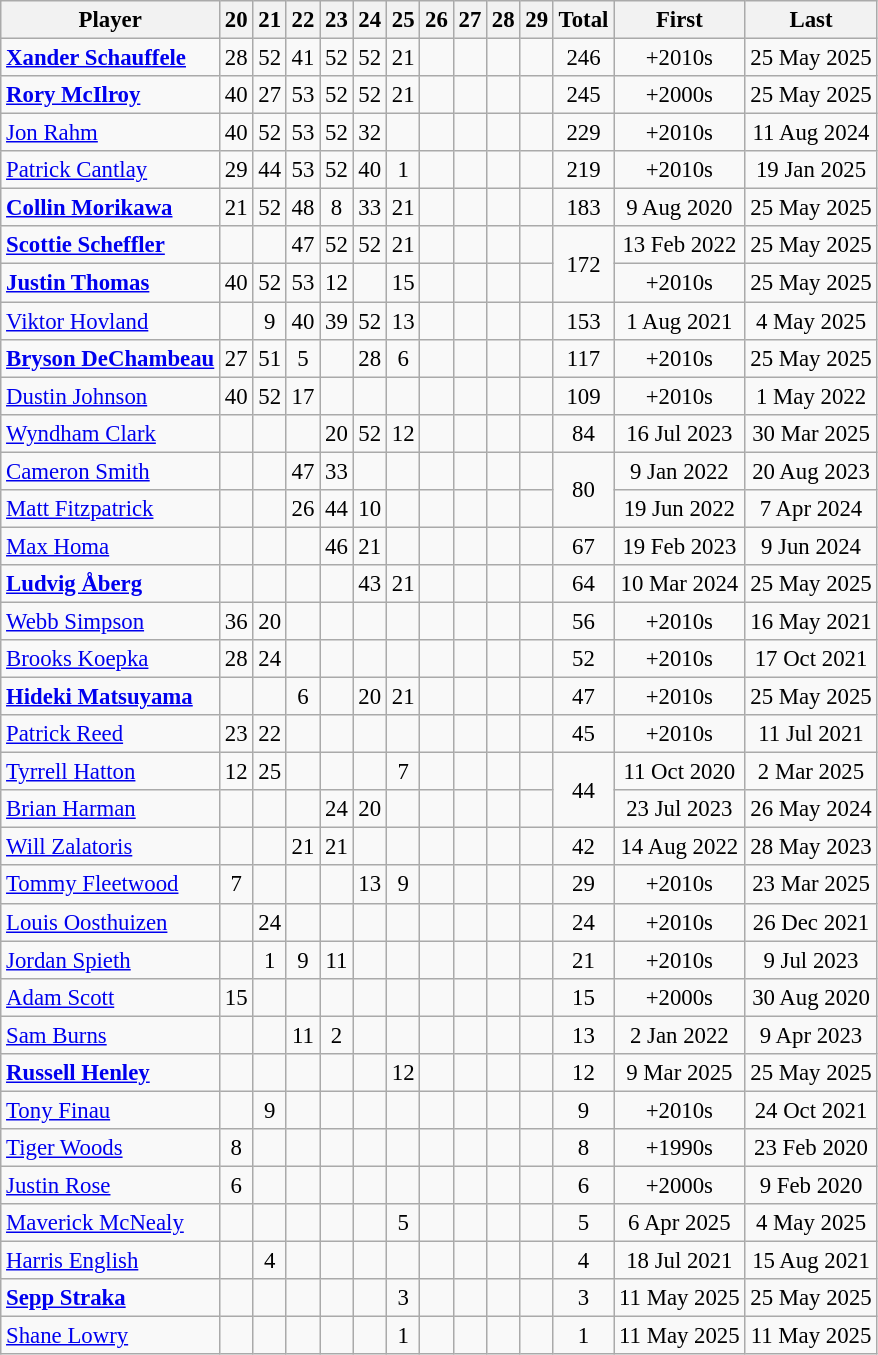<table class="sortable wikitable" style="text-align:center;font-size:95%">
<tr>
<th>Player</th>
<th>20</th>
<th>21</th>
<th>22</th>
<th>23</th>
<th>24</th>
<th>25</th>
<th>26</th>
<th>27</th>
<th>28</th>
<th>29</th>
<th>Total</th>
<th>First</th>
<th>Last</th>
</tr>
<tr>
<td align=left> <strong><a href='#'>Xander Schauffele</a></strong></td>
<td>28</td>
<td>52</td>
<td>41</td>
<td>52</td>
<td>52</td>
<td>21</td>
<td></td>
<td></td>
<td></td>
<td></td>
<td>246</td>
<td>+2010s</td>
<td>25 May 2025</td>
</tr>
<tr>
<td align=left> <strong><a href='#'>Rory McIlroy</a></strong></td>
<td>40</td>
<td>27</td>
<td>53</td>
<td>52</td>
<td>52</td>
<td>21</td>
<td></td>
<td></td>
<td></td>
<td></td>
<td>245</td>
<td>+2000s</td>
<td>25 May 2025</td>
</tr>
<tr>
<td align=left> <a href='#'>Jon Rahm</a></td>
<td>40</td>
<td>52</td>
<td>53</td>
<td>52</td>
<td>32</td>
<td></td>
<td></td>
<td></td>
<td></td>
<td></td>
<td>229</td>
<td>+2010s</td>
<td>11 Aug 2024</td>
</tr>
<tr>
<td align=left> <a href='#'>Patrick Cantlay</a></td>
<td>29</td>
<td>44</td>
<td>53</td>
<td>52</td>
<td>40</td>
<td>1</td>
<td></td>
<td></td>
<td></td>
<td></td>
<td>219</td>
<td>+2010s</td>
<td>19 Jan 2025</td>
</tr>
<tr>
<td align=left> <strong><a href='#'>Collin Morikawa</a></strong></td>
<td>21</td>
<td>52</td>
<td>48</td>
<td>8</td>
<td>33</td>
<td>21</td>
<td></td>
<td></td>
<td></td>
<td></td>
<td>183</td>
<td>9 Aug 2020</td>
<td>25 May 2025</td>
</tr>
<tr>
<td align=left> <strong><a href='#'>Scottie Scheffler</a></strong></td>
<td></td>
<td></td>
<td>47</td>
<td>52</td>
<td>52</td>
<td>21</td>
<td></td>
<td></td>
<td></td>
<td></td>
<td rowspan=2>172</td>
<td>13 Feb 2022</td>
<td>25 May 2025</td>
</tr>
<tr>
<td align=left> <strong><a href='#'>Justin Thomas</a></strong></td>
<td>40</td>
<td>52</td>
<td>53</td>
<td>12</td>
<td></td>
<td>15</td>
<td></td>
<td></td>
<td></td>
<td></td>
<td>+2010s</td>
<td>25 May 2025</td>
</tr>
<tr>
<td align=left> <a href='#'>Viktor Hovland</a></td>
<td></td>
<td>9</td>
<td>40</td>
<td>39</td>
<td>52</td>
<td>13</td>
<td></td>
<td></td>
<td></td>
<td></td>
<td>153</td>
<td>1 Aug 2021</td>
<td>4 May 2025</td>
</tr>
<tr>
<td align=left> <strong><a href='#'>Bryson DeChambeau</a></strong></td>
<td>27</td>
<td>51</td>
<td>5</td>
<td></td>
<td>28</td>
<td>6</td>
<td></td>
<td></td>
<td></td>
<td></td>
<td>117</td>
<td>+2010s</td>
<td>25 May 2025</td>
</tr>
<tr>
<td align=left> <a href='#'>Dustin Johnson</a></td>
<td>40</td>
<td>52</td>
<td>17</td>
<td></td>
<td></td>
<td></td>
<td></td>
<td></td>
<td></td>
<td></td>
<td>109</td>
<td>+2010s</td>
<td>1 May 2022</td>
</tr>
<tr>
<td align=left> <a href='#'>Wyndham Clark</a></td>
<td></td>
<td></td>
<td></td>
<td>20</td>
<td>52</td>
<td>12</td>
<td></td>
<td></td>
<td></td>
<td></td>
<td>84</td>
<td>16 Jul 2023</td>
<td>30 Mar 2025</td>
</tr>
<tr>
<td align=left> <a href='#'>Cameron Smith</a></td>
<td></td>
<td></td>
<td>47</td>
<td>33</td>
<td></td>
<td></td>
<td></td>
<td></td>
<td></td>
<td></td>
<td rowspan=2>80</td>
<td>9 Jan 2022</td>
<td>20 Aug 2023</td>
</tr>
<tr>
<td align=left> <a href='#'>Matt Fitzpatrick</a></td>
<td></td>
<td></td>
<td>26</td>
<td>44</td>
<td>10</td>
<td></td>
<td></td>
<td></td>
<td></td>
<td></td>
<td>19 Jun 2022</td>
<td>7 Apr 2024</td>
</tr>
<tr>
<td align=left> <a href='#'>Max Homa</a></td>
<td></td>
<td></td>
<td></td>
<td>46</td>
<td>21</td>
<td></td>
<td></td>
<td></td>
<td></td>
<td></td>
<td>67</td>
<td>19 Feb 2023</td>
<td>9 Jun 2024</td>
</tr>
<tr>
<td align=left> <strong><a href='#'>Ludvig Åberg</a></strong></td>
<td></td>
<td></td>
<td></td>
<td></td>
<td>43</td>
<td>21</td>
<td></td>
<td></td>
<td></td>
<td></td>
<td>64</td>
<td>10 Mar 2024</td>
<td>25 May 2025</td>
</tr>
<tr>
<td align=left> <a href='#'>Webb Simpson</a></td>
<td>36</td>
<td>20</td>
<td></td>
<td></td>
<td></td>
<td></td>
<td></td>
<td></td>
<td></td>
<td></td>
<td>56</td>
<td>+2010s</td>
<td>16 May 2021</td>
</tr>
<tr>
<td align=left> <a href='#'>Brooks Koepka</a></td>
<td>28</td>
<td>24</td>
<td></td>
<td></td>
<td></td>
<td></td>
<td></td>
<td></td>
<td></td>
<td></td>
<td>52</td>
<td>+2010s</td>
<td>17 Oct 2021</td>
</tr>
<tr>
<td align=left> <strong><a href='#'>Hideki Matsuyama</a></strong></td>
<td></td>
<td></td>
<td>6</td>
<td></td>
<td>20</td>
<td>21</td>
<td></td>
<td></td>
<td></td>
<td></td>
<td>47</td>
<td>+2010s</td>
<td>25 May 2025</td>
</tr>
<tr>
<td align=left> <a href='#'>Patrick Reed</a></td>
<td>23</td>
<td>22</td>
<td></td>
<td></td>
<td></td>
<td></td>
<td></td>
<td></td>
<td></td>
<td></td>
<td>45</td>
<td>+2010s</td>
<td>11 Jul 2021</td>
</tr>
<tr>
<td align=left> <a href='#'>Tyrrell Hatton</a></td>
<td>12</td>
<td>25</td>
<td></td>
<td></td>
<td></td>
<td>7</td>
<td></td>
<td></td>
<td></td>
<td></td>
<td rowspan=2>44</td>
<td>11 Oct 2020</td>
<td>2 Mar 2025</td>
</tr>
<tr>
<td align=left> <a href='#'>Brian Harman</a></td>
<td></td>
<td></td>
<td></td>
<td>24</td>
<td>20</td>
<td></td>
<td></td>
<td></td>
<td></td>
<td></td>
<td>23 Jul 2023</td>
<td>26 May 2024</td>
</tr>
<tr>
<td align=left> <a href='#'>Will Zalatoris</a></td>
<td></td>
<td></td>
<td>21</td>
<td>21</td>
<td></td>
<td></td>
<td></td>
<td></td>
<td></td>
<td></td>
<td>42</td>
<td>14 Aug 2022</td>
<td>28 May 2023</td>
</tr>
<tr>
<td align=left> <a href='#'>Tommy Fleetwood</a></td>
<td>7</td>
<td></td>
<td></td>
<td></td>
<td>13</td>
<td>9</td>
<td></td>
<td></td>
<td></td>
<td></td>
<td>29</td>
<td>+2010s</td>
<td>23 Mar 2025</td>
</tr>
<tr>
<td align=left> <a href='#'>Louis Oosthuizen</a></td>
<td></td>
<td>24</td>
<td></td>
<td></td>
<td></td>
<td></td>
<td></td>
<td></td>
<td></td>
<td></td>
<td>24</td>
<td>+2010s</td>
<td>26 Dec 2021</td>
</tr>
<tr>
<td align=left> <a href='#'>Jordan Spieth</a></td>
<td></td>
<td>1</td>
<td>9</td>
<td>11</td>
<td></td>
<td></td>
<td></td>
<td></td>
<td></td>
<td></td>
<td>21</td>
<td>+2010s</td>
<td>9 Jul 2023</td>
</tr>
<tr>
<td align=left> <a href='#'>Adam Scott</a></td>
<td>15</td>
<td></td>
<td></td>
<td></td>
<td></td>
<td></td>
<td></td>
<td></td>
<td></td>
<td></td>
<td>15</td>
<td>+2000s</td>
<td>30 Aug 2020</td>
</tr>
<tr>
<td align=left> <a href='#'>Sam Burns</a></td>
<td></td>
<td></td>
<td>11</td>
<td>2</td>
<td></td>
<td></td>
<td></td>
<td></td>
<td></td>
<td></td>
<td>13</td>
<td>2 Jan 2022</td>
<td>9 Apr 2023</td>
</tr>
<tr>
<td align=left> <strong><a href='#'>Russell Henley</a></strong></td>
<td></td>
<td></td>
<td></td>
<td></td>
<td></td>
<td>12</td>
<td></td>
<td></td>
<td></td>
<td></td>
<td>12</td>
<td>9 Mar 2025</td>
<td>25 May 2025</td>
</tr>
<tr>
<td align=left> <a href='#'>Tony Finau</a></td>
<td></td>
<td>9</td>
<td></td>
<td></td>
<td></td>
<td></td>
<td></td>
<td></td>
<td></td>
<td></td>
<td>9</td>
<td>+2010s</td>
<td>24 Oct 2021</td>
</tr>
<tr>
<td align=left> <a href='#'>Tiger Woods</a></td>
<td>8</td>
<td></td>
<td></td>
<td></td>
<td></td>
<td></td>
<td></td>
<td></td>
<td></td>
<td></td>
<td>8</td>
<td>+1990s</td>
<td>23 Feb 2020</td>
</tr>
<tr>
<td align=left> <a href='#'>Justin Rose</a></td>
<td>6</td>
<td></td>
<td></td>
<td></td>
<td></td>
<td></td>
<td></td>
<td></td>
<td></td>
<td></td>
<td>6</td>
<td>+2000s</td>
<td>9 Feb 2020</td>
</tr>
<tr>
<td align=left> <a href='#'>Maverick McNealy</a></td>
<td></td>
<td></td>
<td></td>
<td></td>
<td></td>
<td>5</td>
<td></td>
<td></td>
<td></td>
<td></td>
<td>5</td>
<td>6 Apr 2025</td>
<td>4 May 2025</td>
</tr>
<tr>
<td align=left> <a href='#'>Harris English</a></td>
<td></td>
<td>4</td>
<td></td>
<td></td>
<td></td>
<td></td>
<td></td>
<td></td>
<td></td>
<td></td>
<td>4</td>
<td>18 Jul 2021</td>
<td>15 Aug 2021</td>
</tr>
<tr>
<td align=left> <strong><a href='#'>Sepp Straka</a></strong></td>
<td></td>
<td></td>
<td></td>
<td></td>
<td></td>
<td>3</td>
<td></td>
<td></td>
<td></td>
<td></td>
<td>3</td>
<td>11 May 2025</td>
<td>25 May 2025</td>
</tr>
<tr>
<td align=left> <a href='#'>Shane Lowry</a></td>
<td></td>
<td></td>
<td></td>
<td></td>
<td></td>
<td>1</td>
<td></td>
<td></td>
<td></td>
<td></td>
<td>1</td>
<td>11 May 2025</td>
<td>11 May 2025</td>
</tr>
</table>
